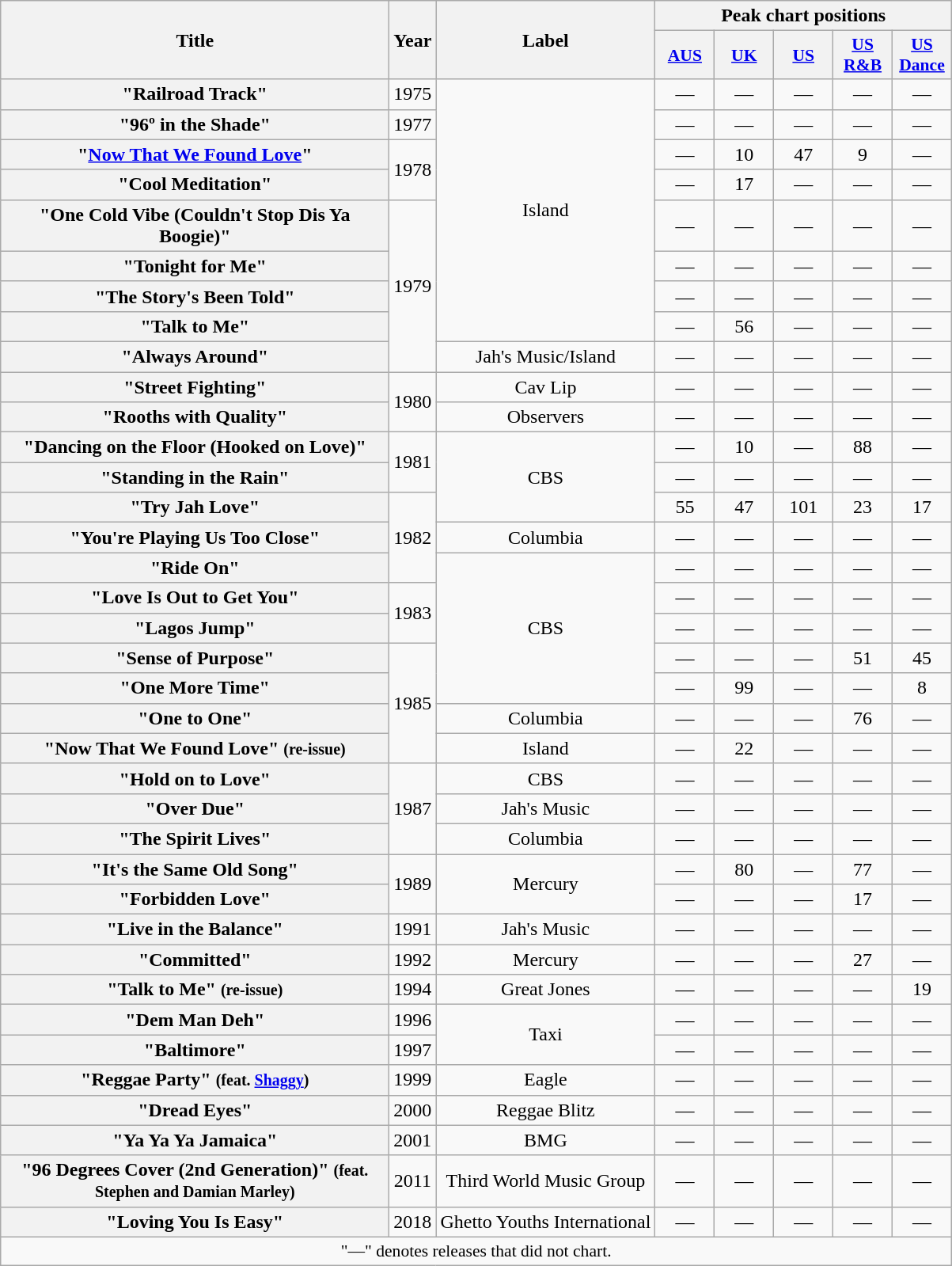<table class="wikitable plainrowheaders" style="text-align:center;" border="1">
<tr>
<th scope="col" rowspan=2 style="width:20em;">Title</th>
<th scope="col" rowspan=2>Year</th>
<th scope="col" rowspan=2>Label</th>
<th scope="col" colspan=5>Peak chart positions</th>
</tr>
<tr>
<th scope="col" style="width:3em;font-size:90%";"><a href='#'>AUS</a><br></th>
<th scope="col" style="width:3em;font-size:90%";"><a href='#'>UK</a><br></th>
<th scope="col" style="width:3em;font-size:90%";"><a href='#'>US</a><br></th>
<th scope="col" style="width:3em;font-size:90%";"><a href='#'>US R&B</a><br></th>
<th scope="col" style="width:3em;font-size:90%";"><a href='#'>US Dance</a><br></th>
</tr>
<tr>
<th scope="row">"Railroad Track"</th>
<td>1975</td>
<td rowspan="8">Island</td>
<td>—</td>
<td>—</td>
<td>—</td>
<td>—</td>
<td>—</td>
</tr>
<tr>
<th scope="row">"96º in the Shade"</th>
<td>1977</td>
<td>—</td>
<td>—</td>
<td>—</td>
<td>—</td>
<td>—</td>
</tr>
<tr>
<th scope="row">"<a href='#'>Now That We Found Love</a>"</th>
<td rowspan="2">1978</td>
<td>—</td>
<td>10</td>
<td>47</td>
<td>9</td>
<td>—</td>
</tr>
<tr>
<th scope="row">"Cool Meditation"</th>
<td>—</td>
<td>17</td>
<td>—</td>
<td>—</td>
<td>—</td>
</tr>
<tr>
<th scope="row">"One Cold Vibe (Couldn't Stop Dis Ya Boogie)"</th>
<td rowspan="5">1979</td>
<td>—</td>
<td>—</td>
<td>—</td>
<td>—</td>
<td>—</td>
</tr>
<tr>
<th scope="row">"Tonight for Me"</th>
<td>—</td>
<td>—</td>
<td>—</td>
<td>—</td>
<td>—</td>
</tr>
<tr>
<th scope="row">"The Story's Been Told"</th>
<td>—</td>
<td>—</td>
<td>—</td>
<td>—</td>
<td>—</td>
</tr>
<tr>
<th scope="row">"Talk to Me"</th>
<td>—</td>
<td>56</td>
<td>—</td>
<td>—</td>
<td>—</td>
</tr>
<tr>
<th scope="row">"Always Around"</th>
<td>Jah's Music/Island</td>
<td>—</td>
<td>—</td>
<td>—</td>
<td>—</td>
<td>—</td>
</tr>
<tr>
<th scope="row">"Street Fighting"</th>
<td rowspan="2">1980</td>
<td>Cav Lip</td>
<td>—</td>
<td>—</td>
<td>—</td>
<td>—</td>
<td>—</td>
</tr>
<tr>
<th scope="row">"Rooths with Quality"</th>
<td>Observers</td>
<td>—</td>
<td>—</td>
<td>—</td>
<td>—</td>
<td>—</td>
</tr>
<tr>
<th scope="row">"Dancing on the Floor (Hooked on Love)"</th>
<td rowspan="2">1981</td>
<td rowspan="3">CBS</td>
<td>—</td>
<td>10</td>
<td>—</td>
<td>88</td>
<td>—</td>
</tr>
<tr>
<th scope="row">"Standing in the Rain"</th>
<td>—</td>
<td>—</td>
<td>—</td>
<td>—</td>
<td>—</td>
</tr>
<tr>
<th scope="row">"Try Jah Love"</th>
<td rowspan="3">1982</td>
<td>55</td>
<td>47</td>
<td>101</td>
<td>23</td>
<td>17</td>
</tr>
<tr>
<th scope="row">"You're Playing Us Too Close"</th>
<td>Columbia</td>
<td>—</td>
<td>—</td>
<td>—</td>
<td>—</td>
<td>—</td>
</tr>
<tr>
<th scope="row">"Ride On"</th>
<td rowspan="5">CBS</td>
<td>—</td>
<td>—</td>
<td>—</td>
<td>—</td>
<td>—</td>
</tr>
<tr>
<th scope="row">"Love Is Out to Get You"</th>
<td rowspan="2">1983</td>
<td>—</td>
<td>—</td>
<td>—</td>
<td>—</td>
<td>—</td>
</tr>
<tr>
<th scope="row">"Lagos Jump"</th>
<td>—</td>
<td>—</td>
<td>—</td>
<td>—</td>
<td>—</td>
</tr>
<tr>
<th scope="row">"Sense of Purpose"</th>
<td rowspan="4">1985</td>
<td>—</td>
<td>—</td>
<td>—</td>
<td>51</td>
<td>45</td>
</tr>
<tr>
<th scope="row">"One More Time"</th>
<td>—</td>
<td>99</td>
<td>—</td>
<td>—</td>
<td>8</td>
</tr>
<tr>
<th scope="row">"One to One"</th>
<td>Columbia</td>
<td>—</td>
<td>—</td>
<td>—</td>
<td>76</td>
<td>—</td>
</tr>
<tr>
<th scope="row">"Now That We Found Love" <small>(re-issue)</small></th>
<td>Island</td>
<td>—</td>
<td>22</td>
<td>—</td>
<td>—</td>
<td>—</td>
</tr>
<tr>
<th scope="row">"Hold on to Love"</th>
<td rowspan="3">1987</td>
<td>CBS</td>
<td>—</td>
<td>—</td>
<td>—</td>
<td>—</td>
<td>—</td>
</tr>
<tr>
<th scope="row">"Over Due"</th>
<td>Jah's Music</td>
<td>—</td>
<td>—</td>
<td>—</td>
<td>—</td>
<td>—</td>
</tr>
<tr>
<th scope="row">"The Spirit Lives"</th>
<td>Columbia</td>
<td>—</td>
<td>—</td>
<td>—</td>
<td>—</td>
<td>—</td>
</tr>
<tr>
<th scope="row">"It's the Same Old Song"</th>
<td rowspan="2">1989</td>
<td rowspan="2">Mercury</td>
<td>—</td>
<td>80</td>
<td>—</td>
<td>77</td>
<td>—</td>
</tr>
<tr>
<th scope="row">"Forbidden Love"</th>
<td>—</td>
<td>—</td>
<td>—</td>
<td>17</td>
<td>—</td>
</tr>
<tr>
<th scope="row">"Live in the Balance"</th>
<td>1991</td>
<td>Jah's Music</td>
<td>—</td>
<td>—</td>
<td>—</td>
<td>—</td>
<td>—</td>
</tr>
<tr>
<th scope="row">"Committed"</th>
<td>1992</td>
<td>Mercury</td>
<td>—</td>
<td>—</td>
<td>—</td>
<td>27</td>
<td>—</td>
</tr>
<tr>
<th scope="row">"Talk to Me" <small>(re-issue)</small></th>
<td>1994</td>
<td>Great Jones</td>
<td>—</td>
<td>—</td>
<td>—</td>
<td>—</td>
<td>19</td>
</tr>
<tr>
<th scope="row">"Dem Man Deh"</th>
<td>1996</td>
<td rowspan="2">Taxi</td>
<td>—</td>
<td>—</td>
<td>—</td>
<td>—</td>
<td>—</td>
</tr>
<tr>
<th scope="row">"Baltimore"</th>
<td>1997</td>
<td>—</td>
<td>—</td>
<td>—</td>
<td>—</td>
<td>—</td>
</tr>
<tr>
<th scope="row">"Reggae Party" <small>(feat. <a href='#'>Shaggy</a>)</small></th>
<td>1999</td>
<td>Eagle</td>
<td>—</td>
<td>—</td>
<td>—</td>
<td>—</td>
<td>—</td>
</tr>
<tr>
<th scope="row">"Dread Eyes"</th>
<td>2000</td>
<td>Reggae Blitz</td>
<td>—</td>
<td>—</td>
<td>—</td>
<td>—</td>
<td>—</td>
</tr>
<tr>
<th scope="row">"Ya Ya Ya Jamaica"</th>
<td>2001</td>
<td>BMG</td>
<td>—</td>
<td>—</td>
<td>—</td>
<td>—</td>
<td>—</td>
</tr>
<tr>
<th scope="row">"96 Degrees Cover (2nd Generation)" <small>(feat. Stephen and Damian Marley)</small></th>
<td>2011</td>
<td>Third World Music Group</td>
<td>—</td>
<td>—</td>
<td>—</td>
<td>—</td>
<td>—</td>
</tr>
<tr>
<th scope="row">"Loving You Is Easy"</th>
<td>2018</td>
<td>Ghetto Youths International</td>
<td>—</td>
<td>—</td>
<td>—</td>
<td>—</td>
<td>—</td>
</tr>
<tr>
<td colspan="8" style="font-size:90%">"—" denotes releases that did not chart.</td>
</tr>
</table>
